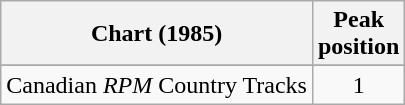<table class="wikitable sortable">
<tr>
<th align="left">Chart (1985)</th>
<th align="center">Peak<br>position</th>
</tr>
<tr>
</tr>
<tr>
<td align="left">Canadian <em>RPM</em> Country Tracks</td>
<td align="center">1</td>
</tr>
</table>
